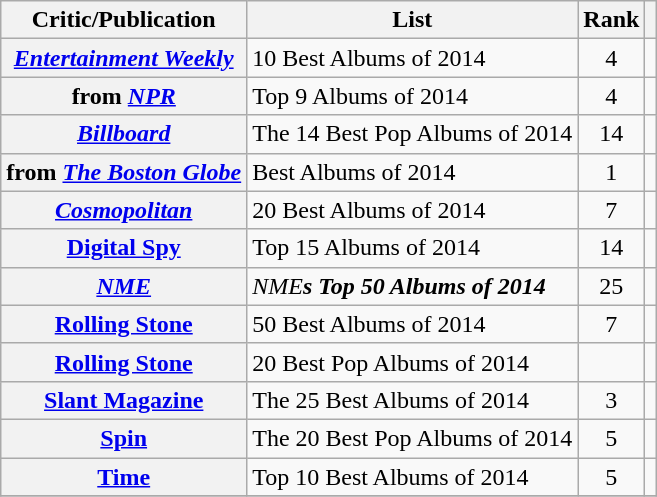<table class="wikitable plainrowheaders sortable">
<tr>
<th>Critic/Publication</th>
<th>List</th>
<th>Rank</th>
<th scope="col" class="unsortable"></th>
</tr>
<tr>
<th scope="row"><em><a href='#'>Entertainment Weekly</a></em></th>
<td>10 Best Albums of 2014</td>
<td align="center">4</td>
<td align="center"></td>
</tr>
<tr>
<th scope="row"> from <em><a href='#'>NPR</a></em></th>
<td>Top 9 Albums of 2014</td>
<td align="center">4</td>
<td align="center"></td>
</tr>
<tr>
<th scope="row"><em><a href='#'>Billboard</a></em></th>
<td>The 14 Best Pop Albums of 2014</td>
<td align="center">14</td>
<td align="center"></td>
</tr>
<tr>
<th scope="row"> from <em><a href='#'>The Boston Globe</a></em></th>
<td>Best Albums of 2014</td>
<td align="center">1</td>
<td align="center"></td>
</tr>
<tr>
<th scope="row"><em><a href='#'>Cosmopolitan</a></em></th>
<td>20 Best Albums of 2014</td>
<td align=center>7</td>
<td align="center"></td>
</tr>
<tr>
<th scope="row"><a href='#'>Digital Spy</a></th>
<td>Top 15 Albums of 2014</td>
<td align=center>14</td>
<td align="center"></td>
</tr>
<tr>
<th scope="row"><em><a href='#'>NME</a></em></th>
<td><em>NME<strong>s Top 50 Albums of 2014</td>
<td align="center">25</td>
<td align="center"></td>
</tr>
<tr>
<th scope="row"></em><a href='#'>Rolling Stone</a><em></th>
<td>50 Best Albums of 2014</td>
<td align=center>7</td>
<td align="center"></td>
</tr>
<tr>
<th scope="row"></em><a href='#'>Rolling Stone</a><em></th>
<td>20 Best Pop Albums of 2014</td>
<td></td>
<td></td>
</tr>
<tr>
<th scope="row"></em><a href='#'>Slant Magazine</a><em></th>
<td>The 25 Best Albums of 2014</td>
<td align=center>3</td>
<td align="center"></td>
</tr>
<tr>
<th scope="row"></em><a href='#'>Spin</a><em></th>
<td>The 20 Best Pop Albums of 2014</td>
<td align=center>5</td>
<td align="center"></td>
</tr>
<tr>
<th scope="row"></em><a href='#'>Time</a><em></th>
<td>Top 10 Best Albums of 2014</td>
<td align=center>5</td>
<td align="center"></td>
</tr>
<tr>
</tr>
</table>
